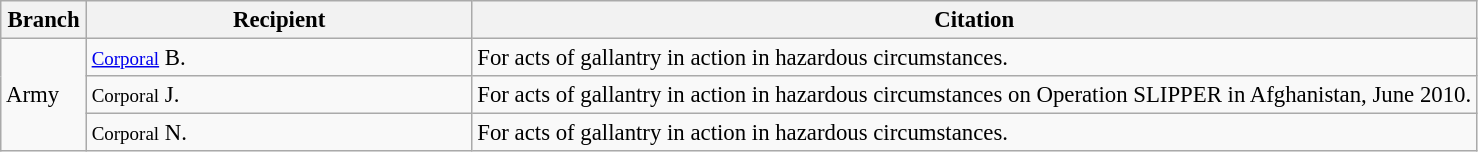<table class="wikitable" style="font-size:95%;">
<tr>
<th scope="col" width="50">Branch</th>
<th scope="col" width="250">Recipient</th>
<th>Citation</th>
</tr>
<tr>
<td rowspan="3">Army</td>
<td><small><a href='#'>Corporal</a></small> B.</td>
<td>For acts of gallantry in action in hazardous circumstances.</td>
</tr>
<tr>
<td><small>Corporal</small> J.</td>
<td>For acts of gallantry in action in hazardous circumstances on Operation SLIPPER in Afghanistan, June 2010.</td>
</tr>
<tr>
<td><small>Corporal</small> N.</td>
<td>For acts of gallantry in action in hazardous circumstances.</td>
</tr>
</table>
